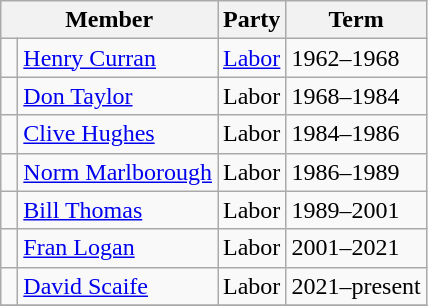<table class="wikitable">
<tr>
<th colspan="2">Member</th>
<th>Party</th>
<th>Term</th>
</tr>
<tr>
<td> </td>
<td><a href='#'>Henry Curran</a></td>
<td><a href='#'>Labor</a></td>
<td>1962–1968</td>
</tr>
<tr>
<td> </td>
<td><a href='#'>Don Taylor</a></td>
<td>Labor</td>
<td>1968–1984</td>
</tr>
<tr>
<td> </td>
<td><a href='#'>Clive Hughes</a></td>
<td>Labor</td>
<td>1984–1986</td>
</tr>
<tr>
<td> </td>
<td><a href='#'>Norm Marlborough</a></td>
<td>Labor</td>
<td>1986–1989</td>
</tr>
<tr>
<td> </td>
<td><a href='#'>Bill Thomas</a></td>
<td>Labor</td>
<td>1989–2001</td>
</tr>
<tr>
<td> </td>
<td><a href='#'>Fran Logan</a></td>
<td>Labor</td>
<td>2001–2021</td>
</tr>
<tr>
<td> </td>
<td><a href='#'>David Scaife</a></td>
<td>Labor</td>
<td>2021–present</td>
</tr>
<tr>
</tr>
</table>
